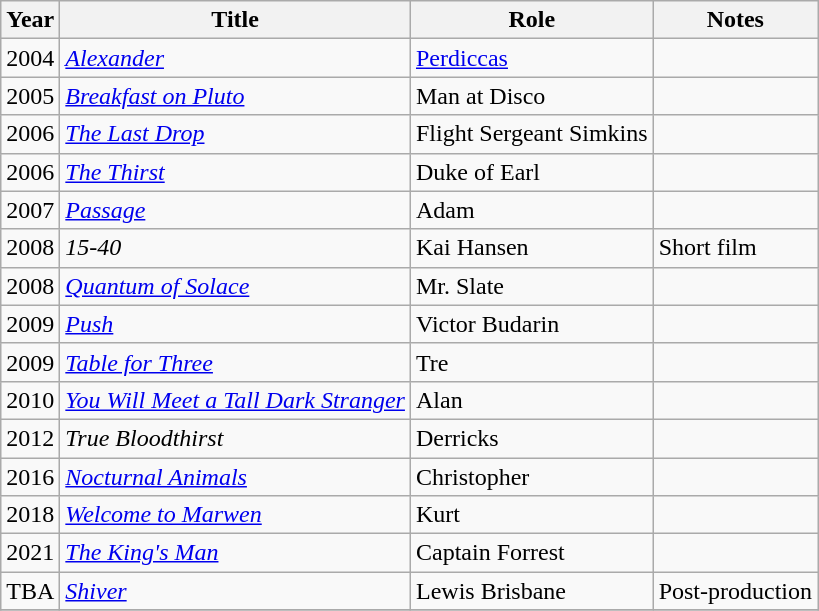<table class="wikitable sortable">
<tr>
<th>Year</th>
<th>Title</th>
<th>Role</th>
<th>Notes</th>
</tr>
<tr>
<td>2004</td>
<td><em><a href='#'>Alexander</a></em></td>
<td><a href='#'>Perdiccas</a></td>
<td></td>
</tr>
<tr>
<td>2005</td>
<td><em><a href='#'>Breakfast on Pluto</a></em></td>
<td>Man at Disco</td>
<td></td>
</tr>
<tr>
<td>2006</td>
<td><em><a href='#'>The Last Drop</a></em></td>
<td>Flight Sergeant Simkins</td>
<td></td>
</tr>
<tr>
<td>2006</td>
<td><em><a href='#'>The Thirst</a></em></td>
<td>Duke of Earl</td>
<td></td>
</tr>
<tr>
<td>2007</td>
<td><em><a href='#'>Passage</a></em></td>
<td>Adam</td>
<td></td>
</tr>
<tr>
<td>2008</td>
<td><em>15-40</em></td>
<td>Kai Hansen</td>
<td>Short film</td>
</tr>
<tr>
<td>2008</td>
<td><em><a href='#'>Quantum of Solace</a></em></td>
<td>Mr. Slate</td>
<td></td>
</tr>
<tr>
<td>2009</td>
<td><em><a href='#'>Push</a></em></td>
<td>Victor Budarin</td>
<td></td>
</tr>
<tr>
<td>2009</td>
<td><em><a href='#'>Table for Three</a></em></td>
<td>Tre</td>
<td></td>
</tr>
<tr>
<td>2010</td>
<td><em><a href='#'>You Will Meet a Tall Dark Stranger</a></em></td>
<td>Alan</td>
<td></td>
</tr>
<tr>
<td>2012</td>
<td><em>True Bloodthirst</em></td>
<td>Derricks</td>
<td></td>
</tr>
<tr>
<td>2016</td>
<td><em><a href='#'>Nocturnal Animals</a></em></td>
<td>Christopher</td>
<td></td>
</tr>
<tr>
<td>2018</td>
<td><em><a href='#'>Welcome to Marwen</a></em></td>
<td>Kurt</td>
<td></td>
</tr>
<tr>
<td>2021</td>
<td><em><a href='#'>The King's Man</a></em></td>
<td>Captain Forrest</td>
<td></td>
</tr>
<tr>
<td>TBA</td>
<td><em><a href='#'>Shiver</a></em></td>
<td>Lewis Brisbane</td>
<td>Post-production</td>
</tr>
<tr>
</tr>
</table>
